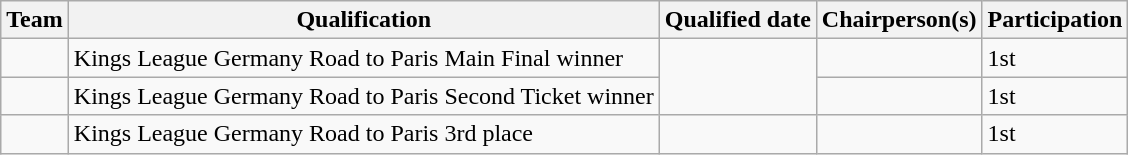<table class="wikitable sortable">
<tr>
<th>Team</th>
<th class="unsortable">Qualification</th>
<th>Qualified date</th>
<th>Chairperson(s)</th>
<th class="unsortable">Participation</th>
</tr>
<tr>
<td></td>
<td>Kings League Germany Road to Paris Main Final winner</td>
<td rowspan=2></td>
<td></td>
<td>1st</td>
</tr>
<tr>
<td></td>
<td>Kings League Germany Road to Paris Second Ticket winner</td>
<td></td>
<td>1st</td>
</tr>
<tr>
<td></td>
<td>Kings League Germany Road to Paris 3rd place</td>
<td></td>
<td></td>
<td>1st</td>
</tr>
</table>
